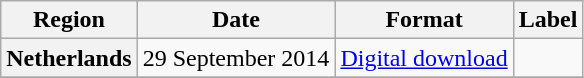<table class="wikitable plainrowheaders">
<tr>
<th scope="col">Region</th>
<th scope="col">Date</th>
<th scope="col">Format</th>
<th scope="col">Label</th>
</tr>
<tr>
<th scope="row">Netherlands</th>
<td>29 September 2014</td>
<td><a href='#'>Digital download</a></td>
<td></td>
</tr>
<tr>
</tr>
</table>
